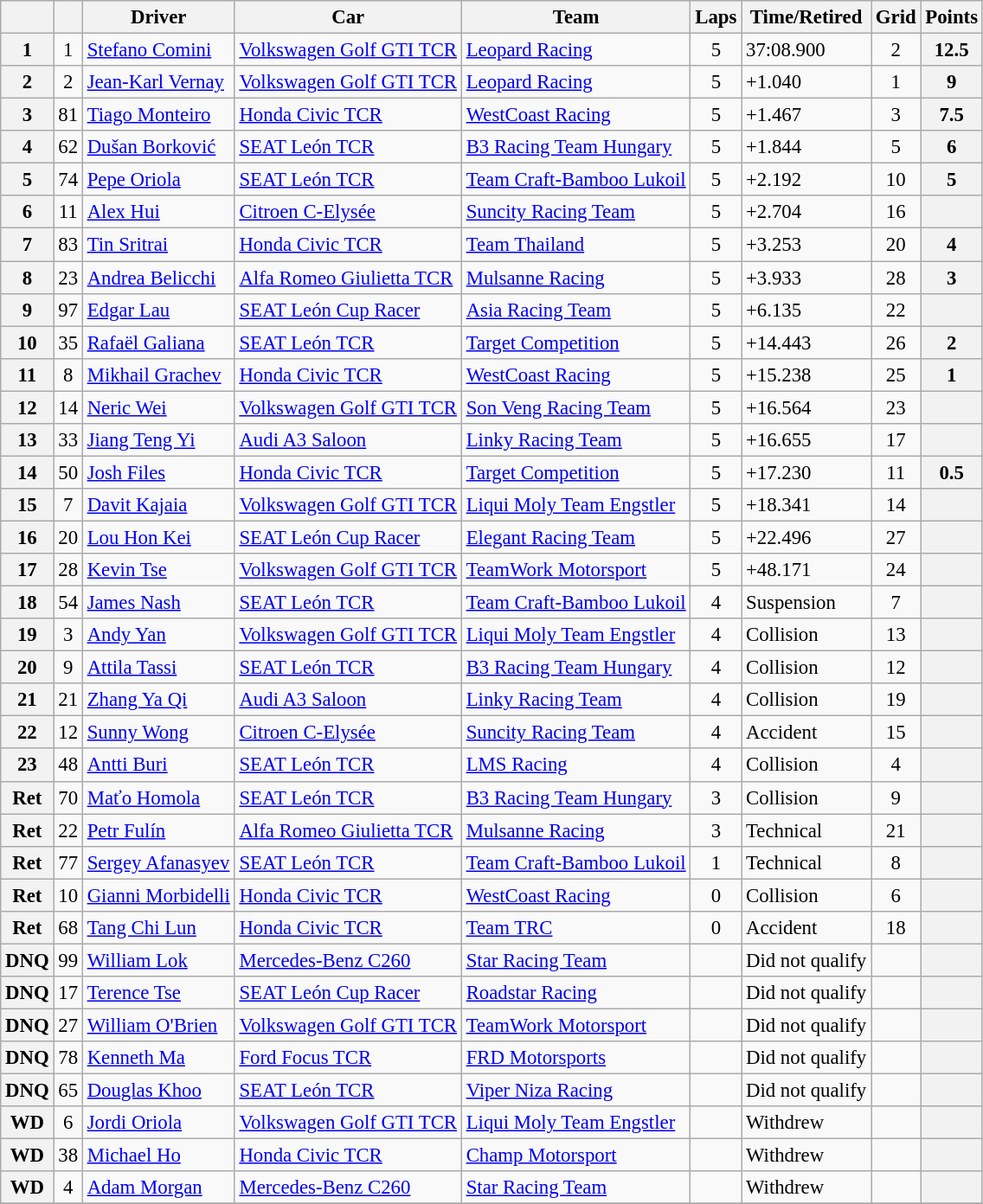<table class="wikitable sortable" style="font-size:95%">
<tr>
<th></th>
<th></th>
<th>Driver</th>
<th>Car</th>
<th>Team</th>
<th>Laps</th>
<th>Time/Retired</th>
<th>Grid</th>
<th>Points</th>
</tr>
<tr>
<th>1</th>
<td align=center>1</td>
<td> <a href='#'>Stefano Comini</a></td>
<td><a href='#'>Volkswagen Golf GTI TCR</a></td>
<td> <a href='#'>Leopard Racing</a></td>
<td align=center>5</td>
<td>37:08.900</td>
<td align=center>2</td>
<th>12.5</th>
</tr>
<tr>
<th>2</th>
<td align=center>2</td>
<td> <a href='#'>Jean-Karl Vernay</a></td>
<td><a href='#'>Volkswagen Golf GTI TCR</a></td>
<td> <a href='#'>Leopard Racing</a></td>
<td align=center>5</td>
<td>+1.040</td>
<td align=center>1</td>
<th>9</th>
</tr>
<tr>
<th>3</th>
<td align=center>81</td>
<td> <a href='#'>Tiago Monteiro</a></td>
<td><a href='#'>Honda Civic TCR</a></td>
<td> <a href='#'>WestCoast Racing</a></td>
<td align=center>5</td>
<td>+1.467</td>
<td align=center>3</td>
<th>7.5</th>
</tr>
<tr>
<th>4</th>
<td align=center>62</td>
<td> <a href='#'>Dušan Borković</a></td>
<td><a href='#'>SEAT León TCR</a></td>
<td> <a href='#'>B3 Racing Team Hungary</a></td>
<td align=center>5</td>
<td>+1.844</td>
<td align=center>5</td>
<th>6</th>
</tr>
<tr>
<th>5</th>
<td align=center>74</td>
<td> <a href='#'>Pepe Oriola</a></td>
<td><a href='#'>SEAT León TCR</a></td>
<td> <a href='#'>Team Craft-Bamboo Lukoil</a></td>
<td align=center>5</td>
<td>+2.192</td>
<td align=center>10</td>
<th>5</th>
</tr>
<tr>
<th>6</th>
<td align=center>11</td>
<td> <a href='#'>Alex Hui</a></td>
<td><a href='#'>Citroen C-Elysée</a></td>
<td> <a href='#'>Suncity Racing Team</a></td>
<td align=center>5</td>
<td>+2.704</td>
<td align=center>16</td>
<th></th>
</tr>
<tr>
<th>7</th>
<td align=center>83</td>
<td> <a href='#'>Tin Sritrai</a></td>
<td><a href='#'>Honda Civic TCR</a></td>
<td> <a href='#'>Team Thailand</a></td>
<td align=center>5</td>
<td>+3.253</td>
<td align=center>20</td>
<th>4</th>
</tr>
<tr>
<th>8</th>
<td align=center>23</td>
<td> <a href='#'>Andrea Belicchi</a></td>
<td><a href='#'>Alfa Romeo Giulietta TCR</a></td>
<td> <a href='#'>Mulsanne Racing</a></td>
<td align=center>5</td>
<td>+3.933</td>
<td align=center>28</td>
<th>3</th>
</tr>
<tr>
<th>9</th>
<td align=center>97</td>
<td> <a href='#'>Edgar Lau</a></td>
<td><a href='#'>SEAT León Cup Racer</a></td>
<td> <a href='#'>Asia Racing Team</a></td>
<td align=center>5</td>
<td>+6.135</td>
<td align=center>22</td>
<th></th>
</tr>
<tr>
<th>10</th>
<td align=center>35</td>
<td> <a href='#'>Rafaël Galiana</a></td>
<td><a href='#'>SEAT León TCR</a></td>
<td> <a href='#'>Target Competition</a></td>
<td align=center>5</td>
<td>+14.443</td>
<td align=center>26</td>
<th>2</th>
</tr>
<tr>
<th>11</th>
<td align=center>8</td>
<td> <a href='#'>Mikhail Grachev</a></td>
<td><a href='#'>Honda Civic TCR</a></td>
<td> <a href='#'>WestCoast Racing</a></td>
<td align=center>5</td>
<td>+15.238</td>
<td align=center>25</td>
<th>1</th>
</tr>
<tr>
<th>12</th>
<td align=center>14</td>
<td> <a href='#'>Neric Wei</a></td>
<td><a href='#'>Volkswagen Golf GTI TCR</a></td>
<td> <a href='#'>Son Veng Racing Team</a></td>
<td align=center>5</td>
<td>+16.564</td>
<td align=center>23</td>
<th></th>
</tr>
<tr>
<th>13</th>
<td align=center>33</td>
<td> <a href='#'>Jiang Teng Yi</a></td>
<td><a href='#'>Audi A3 Saloon</a></td>
<td> <a href='#'>Linky Racing Team</a></td>
<td align=center>5</td>
<td>+16.655</td>
<td align=center>17</td>
<th></th>
</tr>
<tr>
<th>14</th>
<td align=center>50</td>
<td> <a href='#'>Josh Files</a></td>
<td><a href='#'>Honda Civic TCR</a></td>
<td> <a href='#'>Target Competition</a></td>
<td align=center>5</td>
<td>+17.230</td>
<td align=center>11</td>
<th>0.5</th>
</tr>
<tr>
<th>15</th>
<td align=center>7</td>
<td> <a href='#'>Davit Kajaia</a></td>
<td><a href='#'>Volkswagen Golf GTI TCR</a></td>
<td> <a href='#'>Liqui Moly Team Engstler</a></td>
<td align=center>5</td>
<td>+18.341</td>
<td align=center>14</td>
<th></th>
</tr>
<tr>
<th>16</th>
<td align=center>20</td>
<td> <a href='#'>Lou Hon Kei</a></td>
<td><a href='#'>SEAT León Cup Racer</a></td>
<td> <a href='#'>Elegant Racing Team</a></td>
<td align=center>5</td>
<td>+22.496</td>
<td align=center>27</td>
<th></th>
</tr>
<tr>
<th>17</th>
<td align=center>28</td>
<td> <a href='#'>Kevin Tse</a></td>
<td><a href='#'>Volkswagen Golf GTI TCR</a></td>
<td> <a href='#'>TeamWork Motorsport</a></td>
<td align=center>5</td>
<td>+48.171</td>
<td align=center>24</td>
<th></th>
</tr>
<tr>
<th>18</th>
<td align=center>54</td>
<td> <a href='#'>James Nash</a></td>
<td><a href='#'>SEAT León TCR</a></td>
<td> <a href='#'>Team Craft-Bamboo Lukoil</a></td>
<td align=center>4</td>
<td>Suspension</td>
<td align=center>7</td>
<th></th>
</tr>
<tr>
<th>19</th>
<td align=center>3</td>
<td> <a href='#'>Andy Yan</a></td>
<td><a href='#'>Volkswagen Golf GTI TCR</a></td>
<td> <a href='#'>Liqui Moly Team Engstler</a></td>
<td align=center>4</td>
<td>Collision</td>
<td align=center>13</td>
<th></th>
</tr>
<tr>
<th>20</th>
<td align=center>9</td>
<td> <a href='#'>Attila Tassi</a></td>
<td><a href='#'>SEAT León TCR</a></td>
<td> <a href='#'>B3 Racing Team Hungary</a></td>
<td align=center>4</td>
<td>Collision</td>
<td align=center>12</td>
<th></th>
</tr>
<tr>
<th>21</th>
<td align=center>21</td>
<td> <a href='#'>Zhang Ya Qi</a></td>
<td><a href='#'>Audi A3 Saloon</a></td>
<td> <a href='#'>Linky Racing Team</a></td>
<td align=center>4</td>
<td>Collision</td>
<td align=center>19</td>
<th></th>
</tr>
<tr>
<th>22</th>
<td align=center>12</td>
<td> <a href='#'>Sunny Wong</a></td>
<td><a href='#'>Citroen C-Elysée</a></td>
<td> <a href='#'>Suncity Racing Team</a></td>
<td align=center>4</td>
<td>Accident</td>
<td align=center>15</td>
<th></th>
</tr>
<tr>
<th>23</th>
<td align=center>48</td>
<td> <a href='#'>Antti Buri</a></td>
<td><a href='#'>SEAT León TCR</a></td>
<td> <a href='#'>LMS Racing</a></td>
<td align=center>4</td>
<td>Collision</td>
<td align=center>4</td>
<th></th>
</tr>
<tr>
<th>Ret</th>
<td align=center>70</td>
<td> <a href='#'>Maťo Homola</a></td>
<td><a href='#'>SEAT León TCR</a></td>
<td> <a href='#'>B3 Racing Team Hungary</a></td>
<td align=center>3</td>
<td>Collision</td>
<td align=center>9</td>
<th></th>
</tr>
<tr>
<th>Ret</th>
<td align=center>22</td>
<td> <a href='#'>Petr Fulín</a></td>
<td><a href='#'>Alfa Romeo Giulietta TCR</a></td>
<td> <a href='#'>Mulsanne Racing</a></td>
<td align=center>3</td>
<td>Technical</td>
<td align=center>21</td>
<th></th>
</tr>
<tr>
<th>Ret</th>
<td align=center>77</td>
<td> <a href='#'>Sergey Afanasyev</a></td>
<td><a href='#'>SEAT León TCR</a></td>
<td> <a href='#'>Team Craft-Bamboo Lukoil</a></td>
<td align=center>1</td>
<td>Technical</td>
<td align=center>8</td>
<th></th>
</tr>
<tr>
<th>Ret</th>
<td align=center>10</td>
<td> <a href='#'>Gianni Morbidelli</a></td>
<td><a href='#'>Honda Civic TCR</a></td>
<td> <a href='#'>WestCoast Racing</a></td>
<td align=center>0</td>
<td>Collision</td>
<td align=center>6</td>
<th></th>
</tr>
<tr>
<th>Ret</th>
<td align=center>68</td>
<td> <a href='#'>Tang Chi Lun</a></td>
<td><a href='#'>Honda Civic TCR</a></td>
<td> <a href='#'>Team TRC</a></td>
<td align=center>0</td>
<td>Accident</td>
<td align=center>18</td>
<th></th>
</tr>
<tr>
<th>DNQ</th>
<td align=center>99</td>
<td> <a href='#'>William Lok</a></td>
<td><a href='#'>Mercedes-Benz C260</a></td>
<td> <a href='#'>Star Racing Team</a></td>
<td align=center></td>
<td>Did not qualify</td>
<td align=center></td>
<th></th>
</tr>
<tr>
<th>DNQ</th>
<td align=center>17</td>
<td> <a href='#'>Terence Tse</a></td>
<td><a href='#'>SEAT León Cup Racer</a></td>
<td> <a href='#'>Roadstar Racing</a></td>
<td align=center></td>
<td>Did not qualify</td>
<td align=center></td>
<th></th>
</tr>
<tr>
<th>DNQ</th>
<td align=center>27</td>
<td> <a href='#'>William O'Brien</a></td>
<td><a href='#'>Volkswagen Golf GTI TCR</a></td>
<td> <a href='#'>TeamWork Motorsport</a></td>
<td align=center></td>
<td>Did not qualify</td>
<td align=center></td>
<th></th>
</tr>
<tr>
<th>DNQ</th>
<td align=center>78</td>
<td> <a href='#'>Kenneth Ma</a></td>
<td><a href='#'>Ford Focus TCR</a></td>
<td> <a href='#'>FRD Motorsports</a></td>
<td align=center></td>
<td>Did not qualify</td>
<td align=center></td>
<th></th>
</tr>
<tr>
<th>DNQ</th>
<td align=center>65</td>
<td> <a href='#'>Douglas Khoo</a></td>
<td><a href='#'>SEAT León TCR</a></td>
<td> <a href='#'>Viper Niza Racing</a></td>
<td align=center></td>
<td>Did not qualify</td>
<td align=center></td>
<th></th>
</tr>
<tr>
<th>WD</th>
<td align=center>6</td>
<td> <a href='#'>Jordi Oriola</a></td>
<td><a href='#'>Volkswagen Golf GTI TCR</a></td>
<td> <a href='#'>Liqui Moly Team Engstler</a></td>
<td align=center></td>
<td>Withdrew</td>
<td align=center></td>
<th></th>
</tr>
<tr>
<th>WD</th>
<td align=center>38</td>
<td> <a href='#'>Michael Ho</a></td>
<td><a href='#'>Honda Civic TCR</a></td>
<td> <a href='#'>Champ Motorsport</a></td>
<td align=center></td>
<td>Withdrew</td>
<td align=center></td>
<th></th>
</tr>
<tr>
<th>WD</th>
<td align=center>4</td>
<td> <a href='#'>Adam Morgan</a></td>
<td><a href='#'>Mercedes-Benz C260</a></td>
<td> <a href='#'>Star Racing Team</a></td>
<td align=center></td>
<td>Withdrew</td>
<td align=center></td>
<th></th>
</tr>
<tr>
</tr>
</table>
